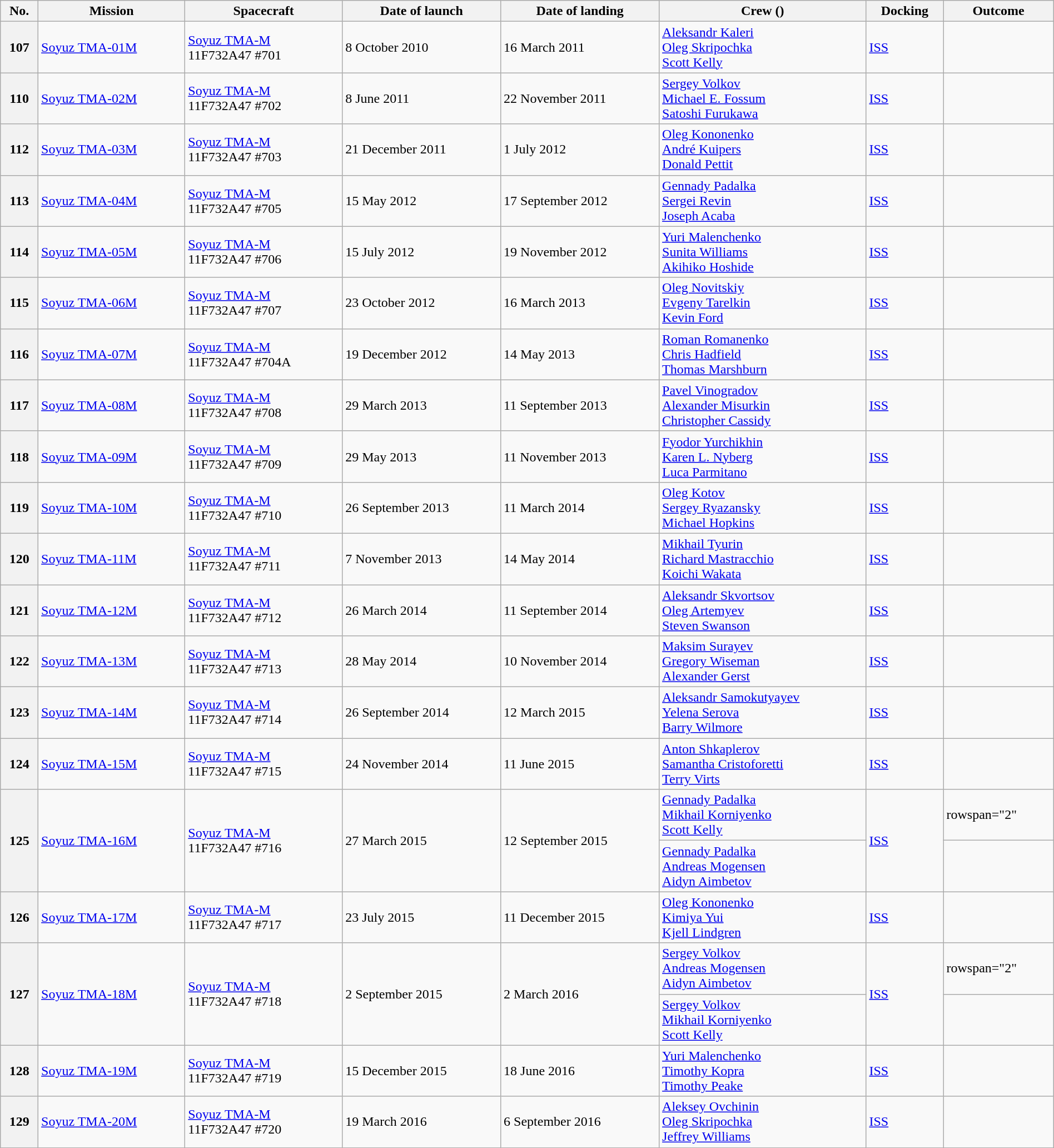<table class="wikitable sticky-header" width="100%">
<tr>
<th>No.</th>
<th>Mission</th>
<th>Spacecraft</th>
<th>Date of launch</th>
<th>Date of landing</th>
<th>Crew ()</th>
<th>Docking</th>
<th>Outcome</th>
</tr>
<tr>
<th>107</th>
<td><a href='#'>Soyuz TMA-01M</a></td>
<td><a href='#'>Soyuz TMA-M</a><br>11F732A47 #701</td>
<td>8 October 2010</td>
<td>16 March 2011</td>
<td> <a href='#'>Aleksandr Kaleri</a><br> <a href='#'>Oleg Skripochka</a><br> <a href='#'>Scott Kelly</a></td>
<td><a href='#'>ISS</a></td>
<td></td>
</tr>
<tr>
<th>110</th>
<td><a href='#'>Soyuz TMA-02M</a></td>
<td><a href='#'>Soyuz TMA-M</a><br>11F732A47 #702</td>
<td>8 June 2011</td>
<td>22 November 2011</td>
<td> <a href='#'>Sergey Volkov</a><br> <a href='#'>Michael E. Fossum</a><br> <a href='#'>Satoshi Furukawa</a></td>
<td><a href='#'>ISS</a></td>
<td></td>
</tr>
<tr>
<th>112</th>
<td><a href='#'>Soyuz TMA-03M</a></td>
<td><a href='#'>Soyuz TMA-M</a><br>11F732A47 #703</td>
<td>21 December 2011</td>
<td>1 July 2012</td>
<td> <a href='#'>Oleg Kononenko</a><br> <a href='#'>André Kuipers</a><br> <a href='#'>Donald Pettit</a></td>
<td><a href='#'>ISS</a></td>
<td></td>
</tr>
<tr>
<th>113</th>
<td><a href='#'>Soyuz TMA-04M</a></td>
<td><a href='#'>Soyuz TMA-M</a><br>11F732A47 #705</td>
<td>15 May 2012</td>
<td>17 September 2012</td>
<td> <a href='#'>Gennady Padalka</a><br> <a href='#'>Sergei Revin</a><br> <a href='#'>Joseph Acaba</a></td>
<td><a href='#'>ISS</a></td>
<td></td>
</tr>
<tr>
<th>114</th>
<td><a href='#'>Soyuz TMA-05M</a></td>
<td><a href='#'>Soyuz TMA-M</a><br>11F732A47 #706</td>
<td>15 July 2012</td>
<td>19 November 2012</td>
<td> <a href='#'>Yuri Malenchenko</a><br> <a href='#'>Sunita Williams</a><br> <a href='#'>Akihiko Hoshide</a></td>
<td><a href='#'>ISS</a></td>
<td></td>
</tr>
<tr>
<th>115</th>
<td><a href='#'>Soyuz TMA-06M</a></td>
<td><a href='#'>Soyuz TMA-M</a><br>11F732A47 #707</td>
<td>23 October 2012</td>
<td>16 March 2013</td>
<td> <a href='#'>Oleg Novitskiy</a><br> <a href='#'>Evgeny Tarelkin</a><br> <a href='#'>Kevin Ford</a></td>
<td><a href='#'>ISS</a></td>
<td></td>
</tr>
<tr>
<th>116</th>
<td><a href='#'>Soyuz TMA-07M</a></td>
<td><a href='#'>Soyuz TMA-M</a><br>11F732A47 #704A</td>
<td>19 December 2012</td>
<td>14 May 2013</td>
<td> <a href='#'>Roman Romanenko</a><br> <a href='#'>Chris Hadfield</a><br> <a href='#'>Thomas Marshburn</a></td>
<td><a href='#'>ISS</a></td>
<td></td>
</tr>
<tr>
<th>117</th>
<td><a href='#'>Soyuz TMA-08M</a></td>
<td><a href='#'>Soyuz TMA-M</a><br>11F732A47 #708</td>
<td>29 March 2013</td>
<td>11 September 2013</td>
<td> <a href='#'>Pavel Vinogradov</a><br> <a href='#'>Alexander Misurkin</a><br> <a href='#'>Christopher Cassidy</a></td>
<td><a href='#'>ISS</a></td>
<td></td>
</tr>
<tr>
<th>118</th>
<td><a href='#'>Soyuz TMA-09M</a></td>
<td><a href='#'>Soyuz TMA-M</a><br>11F732A47 #709</td>
<td>29 May 2013</td>
<td>11 November 2013</td>
<td> <a href='#'>Fyodor Yurchikhin</a><br> <a href='#'>Karen L. Nyberg</a><br> <a href='#'>Luca Parmitano</a></td>
<td><a href='#'>ISS</a></td>
<td></td>
</tr>
<tr>
<th>119</th>
<td><a href='#'>Soyuz TMA-10M</a></td>
<td><a href='#'>Soyuz TMA-M</a><br>11F732A47 #710</td>
<td>26 September 2013</td>
<td>11 March 2014</td>
<td> <a href='#'>Oleg Kotov</a><br> <a href='#'>Sergey Ryazansky</a><br> <a href='#'>Michael Hopkins</a></td>
<td><a href='#'>ISS</a></td>
<td></td>
</tr>
<tr>
<th>120</th>
<td><a href='#'>Soyuz TMA-11M</a></td>
<td><a href='#'>Soyuz TMA-M</a><br>11F732A47 #711</td>
<td>7 November 2013</td>
<td>14 May 2014</td>
<td> <a href='#'>Mikhail Tyurin</a><br> <a href='#'>Richard Mastracchio</a><br> <a href='#'>Koichi Wakata</a></td>
<td><a href='#'>ISS</a></td>
<td></td>
</tr>
<tr>
<th>121</th>
<td><a href='#'>Soyuz TMA-12M</a></td>
<td><a href='#'>Soyuz TMA-M</a><br>11F732A47 #712</td>
<td>26 March 2014</td>
<td>11 September 2014</td>
<td> <a href='#'>Aleksandr Skvortsov</a><br> <a href='#'>Oleg Artemyev</a><br> <a href='#'>Steven Swanson</a></td>
<td><a href='#'>ISS</a></td>
<td></td>
</tr>
<tr>
<th>122</th>
<td><a href='#'>Soyuz TMA-13M</a></td>
<td><a href='#'>Soyuz TMA-M</a><br>11F732A47 #713</td>
<td>28 May 2014</td>
<td>10 November 2014</td>
<td> <a href='#'>Maksim Surayev</a><br> <a href='#'>Gregory Wiseman</a><br> <a href='#'>Alexander Gerst</a></td>
<td><a href='#'>ISS</a></td>
<td></td>
</tr>
<tr>
<th>123</th>
<td><a href='#'>Soyuz TMA-14M</a></td>
<td><a href='#'>Soyuz TMA-M</a><br>11F732A47 #714</td>
<td>26 September 2014</td>
<td>12 March 2015</td>
<td> <a href='#'>Aleksandr Samokutyayev</a><br> <a href='#'>Yelena Serova</a><br> <a href='#'>Barry Wilmore</a></td>
<td><a href='#'>ISS</a></td>
<td></td>
</tr>
<tr>
<th>124</th>
<td><a href='#'>Soyuz TMA-15M</a></td>
<td><a href='#'>Soyuz TMA-M</a><br>11F732A47 #715</td>
<td>24 November 2014</td>
<td>11 June 2015</td>
<td> <a href='#'>Anton Shkaplerov</a><br> <a href='#'>Samantha Cristoforetti</a><br> <a href='#'>Terry Virts</a></td>
<td><a href='#'>ISS</a></td>
<td></td>
</tr>
<tr>
<th rowspan="2">125</th>
<td rowspan="2"><a href='#'>Soyuz TMA-16M</a></td>
<td rowspan="2"><a href='#'>Soyuz TMA-M</a><br>11F732A47 #716</td>
<td rowspan="2">27 March 2015</td>
<td rowspan="2">12 September 2015</td>
<td> <a href='#'>Gennady Padalka</a><br> <a href='#'>Mikhail Korniyenko</a><br> <a href='#'>Scott Kelly</a></td>
<td rowspan="2"><a href='#'>ISS</a></td>
<td>rowspan="2" </td>
</tr>
<tr>
<td> <a href='#'>Gennady Padalka</a><br> <a href='#'>Andreas Mogensen</a><br> <a href='#'>Aidyn Aimbetov</a></td>
</tr>
<tr>
<th>126</th>
<td><a href='#'>Soyuz TMA-17M</a></td>
<td><a href='#'>Soyuz TMA-M</a><br>11F732A47 #717</td>
<td>23 July 2015</td>
<td>11 December 2015</td>
<td> <a href='#'>Oleg Kononenko</a><br> <a href='#'>Kimiya Yui</a><br> <a href='#'>Kjell Lindgren</a></td>
<td><a href='#'>ISS</a></td>
<td></td>
</tr>
<tr>
<th rowspan="2">127</th>
<td rowspan="2"><a href='#'>Soyuz TMA-18M</a></td>
<td rowspan="2"><a href='#'>Soyuz TMA-M</a><br>11F732A47 #718</td>
<td rowspan="2">2 September 2015</td>
<td rowspan="2">2 March 2016</td>
<td> <a href='#'>Sergey Volkov</a><br> <a href='#'>Andreas Mogensen</a><br> <a href='#'>Aidyn Aimbetov</a></td>
<td rowspan="2"><a href='#'>ISS</a></td>
<td>rowspan="2" </td>
</tr>
<tr>
<td> <a href='#'>Sergey Volkov</a><br> <a href='#'>Mikhail Korniyenko</a><br> <a href='#'>Scott Kelly</a></td>
</tr>
<tr>
<th>128</th>
<td><a href='#'>Soyuz TMA-19M</a></td>
<td><a href='#'>Soyuz TMA-M</a><br>11F732A47 #719</td>
<td>15 December 2015</td>
<td>18 June 2016</td>
<td> <a href='#'>Yuri Malenchenko</a><br> <a href='#'>Timothy Kopra</a><br> <a href='#'>Timothy Peake</a></td>
<td><a href='#'>ISS</a></td>
<td></td>
</tr>
<tr>
<th>129</th>
<td><a href='#'>Soyuz TMA-20M</a></td>
<td><a href='#'>Soyuz TMA-M</a><br>11F732A47 #720</td>
<td>19 March 2016</td>
<td>6 September 2016</td>
<td> <a href='#'>Aleksey Ovchinin</a><br> <a href='#'>Oleg Skripochka</a><br> <a href='#'>Jeffrey Williams</a></td>
<td><a href='#'>ISS</a></td>
<td></td>
</tr>
</table>
